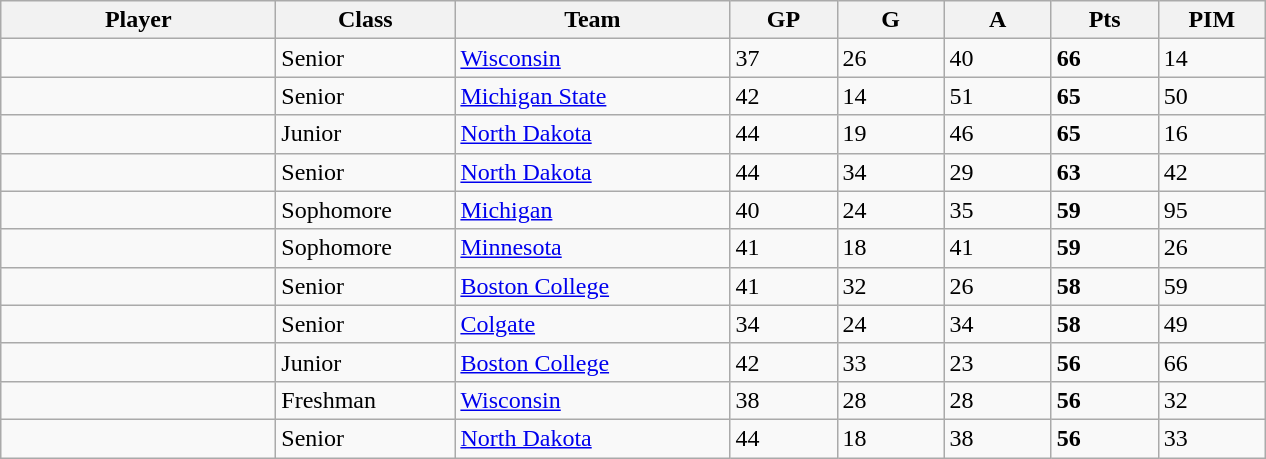<table class="wikitable sortable">
<tr>
<th style="width: 11em;">Player</th>
<th style="width: 7em;">Class</th>
<th style="width: 11em;">Team</th>
<th style="width: 4em;">GP</th>
<th style="width: 4em;">G</th>
<th style="width: 4em;">A</th>
<th style="width: 4em;">Pts</th>
<th style="width: 4em;">PIM</th>
</tr>
<tr>
<td></td>
<td>Senior</td>
<td><a href='#'>Wisconsin</a></td>
<td>37</td>
<td>26</td>
<td>40</td>
<td><strong>66</strong></td>
<td>14</td>
</tr>
<tr>
<td></td>
<td>Senior</td>
<td><a href='#'>Michigan State</a></td>
<td>42</td>
<td>14</td>
<td>51</td>
<td><strong>65</strong></td>
<td>50</td>
</tr>
<tr>
<td></td>
<td>Junior</td>
<td><a href='#'>North Dakota</a></td>
<td>44</td>
<td>19</td>
<td>46</td>
<td><strong>65</strong></td>
<td>16</td>
</tr>
<tr>
<td></td>
<td>Senior</td>
<td><a href='#'>North Dakota</a></td>
<td>44</td>
<td>34</td>
<td>29</td>
<td><strong>63</strong></td>
<td>42</td>
</tr>
<tr>
<td></td>
<td>Sophomore</td>
<td><a href='#'>Michigan</a></td>
<td>40</td>
<td>24</td>
<td>35</td>
<td><strong>59</strong></td>
<td>95</td>
</tr>
<tr>
<td></td>
<td>Sophomore</td>
<td><a href='#'>Minnesota</a></td>
<td>41</td>
<td>18</td>
<td>41</td>
<td><strong>59</strong></td>
<td>26</td>
</tr>
<tr>
<td></td>
<td>Senior</td>
<td><a href='#'>Boston College</a></td>
<td>41</td>
<td>32</td>
<td>26</td>
<td><strong>58</strong></td>
<td>59</td>
</tr>
<tr>
<td></td>
<td>Senior</td>
<td><a href='#'>Colgate</a></td>
<td>34</td>
<td>24</td>
<td>34</td>
<td><strong>58</strong></td>
<td>49</td>
</tr>
<tr>
<td></td>
<td>Junior</td>
<td><a href='#'>Boston College</a></td>
<td>42</td>
<td>33</td>
<td>23</td>
<td><strong>56</strong></td>
<td>66</td>
</tr>
<tr>
<td></td>
<td>Freshman</td>
<td><a href='#'>Wisconsin</a></td>
<td>38</td>
<td>28</td>
<td>28</td>
<td><strong>56</strong></td>
<td>32</td>
</tr>
<tr>
<td></td>
<td>Senior</td>
<td><a href='#'>North Dakota</a></td>
<td>44</td>
<td>18</td>
<td>38</td>
<td><strong>56</strong></td>
<td>33</td>
</tr>
</table>
